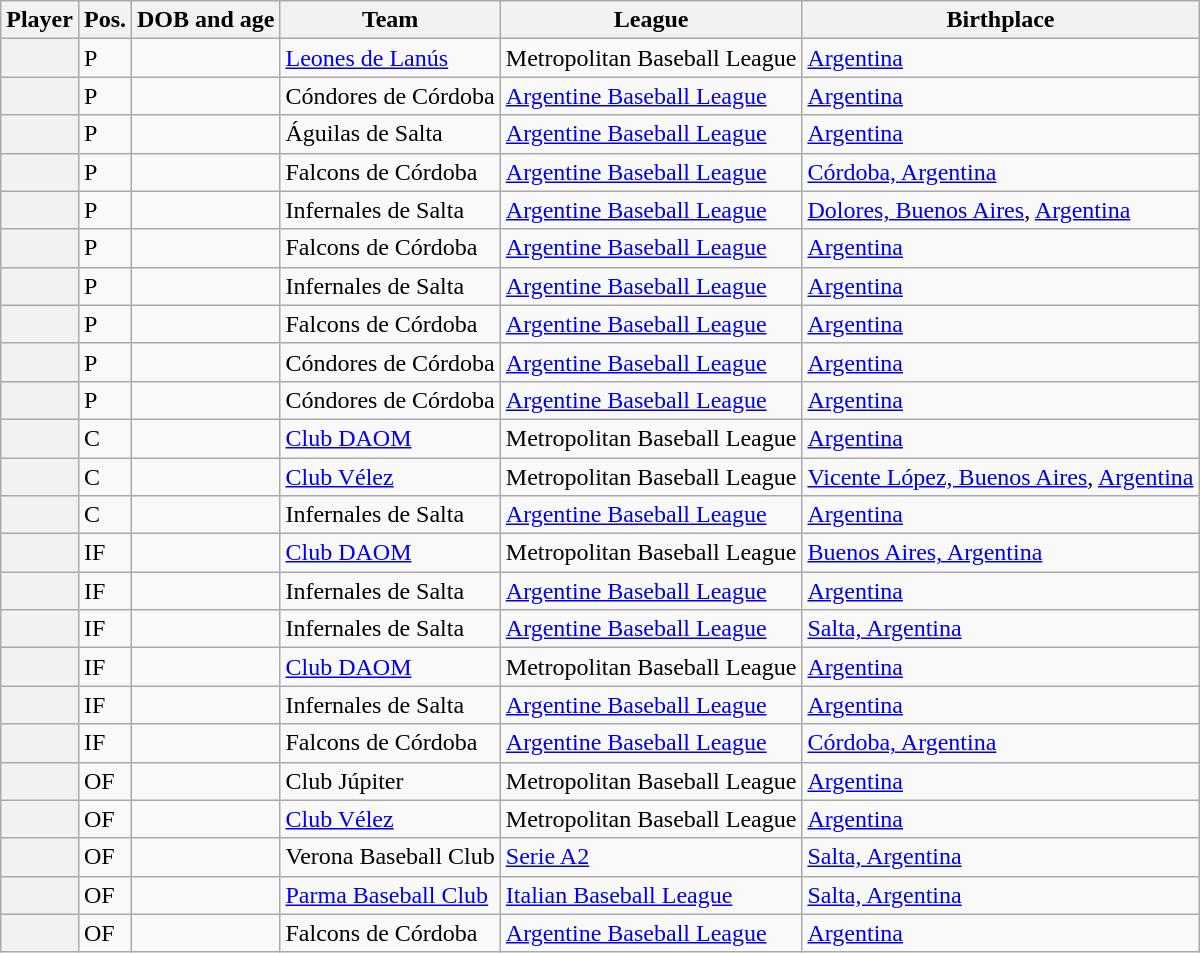<table class="wikitable sortable plainrowheaders">
<tr>
<th scope="col">Player</th>
<th scope="col">Pos.</th>
<th scope="col">DOB and age</th>
<th scope="col">Team</th>
<th scope="col">League</th>
<th scope="col">Birthplace</th>
</tr>
<tr>
<th scope="row"></th>
<td>P</td>
<td></td>
<td> <a href='#'>Leones de Lanús</a></td>
<td>Metropolitan Baseball League</td>
<td><a href='#'>Argentina</a></td>
</tr>
<tr>
<th scope="row"></th>
<td>P</td>
<td></td>
<td> Cóndores de Córdoba</td>
<td><a href='#'>Argentine Baseball League</a></td>
<td><a href='#'>Argentina</a></td>
</tr>
<tr>
<th scope="row"></th>
<td>P</td>
<td></td>
<td> Águilas de Salta</td>
<td><a href='#'>Argentine Baseball League</a></td>
<td><a href='#'>Argentina</a></td>
</tr>
<tr>
<th scope="row"></th>
<td>P</td>
<td></td>
<td> Falcons de Córdoba</td>
<td><a href='#'>Argentine Baseball League</a></td>
<td><a href='#'>Córdoba, Argentina</a></td>
</tr>
<tr>
<th scope="row"></th>
<td>P</td>
<td></td>
<td> Infernales de Salta</td>
<td><a href='#'>Argentine Baseball League</a></td>
<td><a href='#'>Dolores, Buenos Aires</a>, <a href='#'>Argentina</a></td>
</tr>
<tr>
<th scope="row"></th>
<td>P</td>
<td></td>
<td> Falcons de Córdoba</td>
<td><a href='#'>Argentine Baseball League</a></td>
<td><a href='#'>Argentina</a></td>
</tr>
<tr>
<th scope="row"></th>
<td>P</td>
<td></td>
<td> Infernales de Salta</td>
<td><a href='#'>Argentine Baseball League</a></td>
<td><a href='#'>Argentina</a></td>
</tr>
<tr>
<th scope="row"></th>
<td>P</td>
<td></td>
<td> Falcons de Córdoba</td>
<td><a href='#'>Argentine Baseball League</a></td>
<td><a href='#'>Argentina</a></td>
</tr>
<tr>
<th scope="row"></th>
<td>P</td>
<td></td>
<td> Cóndores de Córdoba</td>
<td><a href='#'>Argentine Baseball League</a></td>
<td><a href='#'>Argentina</a></td>
</tr>
<tr>
<th scope="row"></th>
<td>P</td>
<td></td>
<td> Cóndores de Córdoba</td>
<td><a href='#'>Argentine Baseball League</a></td>
<td><a href='#'>Argentina</a></td>
</tr>
<tr>
<th scope="row"></th>
<td>C</td>
<td></td>
<td> <a href='#'>Club DAOM</a></td>
<td>Metropolitan Baseball League</td>
<td><a href='#'>Argentina</a></td>
</tr>
<tr>
<th scope="row"></th>
<td>C</td>
<td></td>
<td> <a href='#'>Club Vélez</a></td>
<td>Metropolitan Baseball League</td>
<td><a href='#'>Vicente López, Buenos Aires</a>, <a href='#'>Argentina</a></td>
</tr>
<tr>
<th scope="row"></th>
<td>C</td>
<td></td>
<td> Infernales de Salta</td>
<td><a href='#'>Argentine Baseball League</a></td>
<td><a href='#'>Argentina</a></td>
</tr>
<tr>
<th scope="row"></th>
<td>IF</td>
<td></td>
<td> <a href='#'>Club DAOM</a></td>
<td>Metropolitan Baseball League</td>
<td><a href='#'>Buenos Aires, Argentina</a></td>
</tr>
<tr>
<th scope="row"></th>
<td>IF</td>
<td></td>
<td> Infernales de Salta</td>
<td><a href='#'>Argentine Baseball League</a></td>
<td><a href='#'>Argentina</a></td>
</tr>
<tr>
<th scope="row"></th>
<td>IF</td>
<td></td>
<td> Infernales de Salta</td>
<td><a href='#'>Argentine Baseball League</a></td>
<td><a href='#'>Salta, Argentina</a></td>
</tr>
<tr>
<th scope="row"></th>
<td>IF</td>
<td></td>
<td> <a href='#'>Club DAOM</a></td>
<td>Metropolitan Baseball League</td>
<td><a href='#'>Argentina</a></td>
</tr>
<tr>
<th scope="row"></th>
<td>IF</td>
<td></td>
<td> Infernales de Salta</td>
<td><a href='#'>Argentine Baseball League</a></td>
<td><a href='#'>Argentina</a></td>
</tr>
<tr>
<th scope="row"></th>
<td>IF</td>
<td></td>
<td> Falcons de Córdoba</td>
<td><a href='#'>Argentine Baseball League</a></td>
<td><a href='#'>Córdoba, Argentina</a></td>
</tr>
<tr>
<th scope="row"></th>
<td>OF</td>
<td></td>
<td> Club Júpiter</td>
<td>Metropolitan Baseball League</td>
<td><a href='#'>Argentina</a></td>
</tr>
<tr>
<th scope="row"></th>
<td>OF</td>
<td></td>
<td> <a href='#'>Club Vélez</a></td>
<td>Metropolitan Baseball League</td>
<td><a href='#'>Argentina</a></td>
</tr>
<tr>
<th scope="row"></th>
<td>OF</td>
<td></td>
<td> Verona Baseball Club</td>
<td><a href='#'>Serie A2</a></td>
<td><a href='#'>Salta, Argentina</a></td>
</tr>
<tr>
<th scope="row"></th>
<td>OF</td>
<td></td>
<td> <a href='#'>Parma Baseball Club</a></td>
<td><a href='#'>Italian Baseball League</a></td>
<td><a href='#'>Salta, Argentina</a></td>
</tr>
<tr>
<th scope="row"></th>
<td>OF</td>
<td></td>
<td> Falcons de Córdoba</td>
<td><a href='#'>Argentine Baseball League</a></td>
<td><a href='#'>Argentina</a></td>
</tr>
</table>
